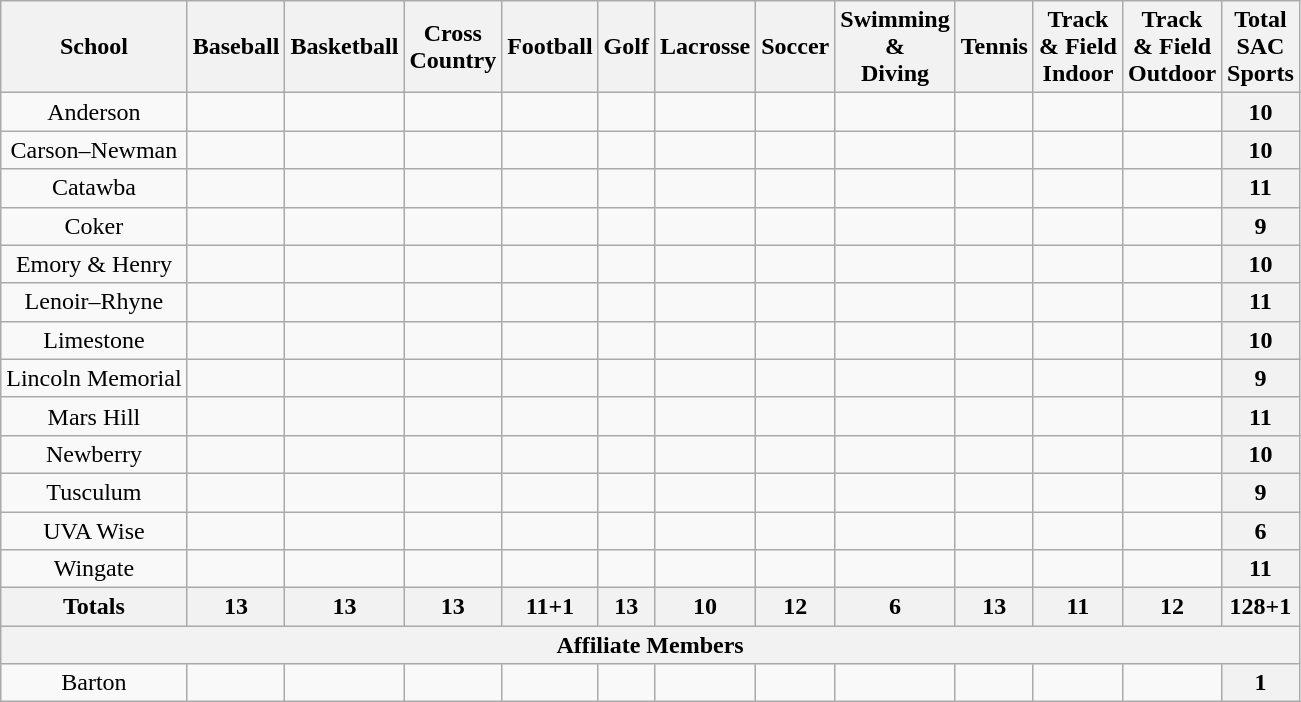<table class="wikitable" style="text-align:center">
<tr>
<th>School</th>
<th>Baseball</th>
<th>Basketball</th>
<th>Cross<br>Country</th>
<th>Football</th>
<th>Golf</th>
<th>Lacrosse</th>
<th>Soccer</th>
<th>Swimming<br>&<br>Diving</th>
<th>Tennis</th>
<th>Track<br>& Field<br>Indoor</th>
<th>Track<br>& Field<br>Outdoor</th>
<th>Total<br>SAC<br>Sports</th>
</tr>
<tr>
<td>Anderson</td>
<td></td>
<td></td>
<td></td>
<td></td>
<td></td>
<td></td>
<td></td>
<td></td>
<td></td>
<td></td>
<td></td>
<th>10</th>
</tr>
<tr>
<td>Carson–Newman</td>
<td></td>
<td></td>
<td></td>
<td></td>
<td></td>
<td></td>
<td></td>
<td></td>
<td></td>
<td></td>
<td></td>
<th>10</th>
</tr>
<tr>
<td>Catawba</td>
<td></td>
<td></td>
<td></td>
<td></td>
<td></td>
<td></td>
<td></td>
<td></td>
<td></td>
<td></td>
<td></td>
<th>11</th>
</tr>
<tr>
<td>Coker</td>
<td></td>
<td></td>
<td></td>
<td></td>
<td></td>
<td></td>
<td></td>
<td></td>
<td></td>
<td></td>
<td></td>
<th>9</th>
</tr>
<tr>
<td>Emory & Henry</td>
<td></td>
<td></td>
<td></td>
<td></td>
<td></td>
<td></td>
<td></td>
<td></td>
<td></td>
<td></td>
<td></td>
<th>10</th>
</tr>
<tr>
<td>Lenoir–Rhyne</td>
<td></td>
<td></td>
<td></td>
<td></td>
<td></td>
<td></td>
<td></td>
<td></td>
<td></td>
<td></td>
<td></td>
<th>11</th>
</tr>
<tr>
<td>Limestone</td>
<td></td>
<td></td>
<td></td>
<td></td>
<td></td>
<td></td>
<td></td>
<td></td>
<td></td>
<td></td>
<td></td>
<th>10</th>
</tr>
<tr>
<td>Lincoln Memorial</td>
<td></td>
<td></td>
<td></td>
<td></td>
<td></td>
<td></td>
<td></td>
<td></td>
<td></td>
<td></td>
<td></td>
<th>9</th>
</tr>
<tr>
<td>Mars Hill</td>
<td></td>
<td></td>
<td></td>
<td></td>
<td></td>
<td></td>
<td></td>
<td></td>
<td></td>
<td></td>
<td></td>
<th>11</th>
</tr>
<tr>
<td>Newberry</td>
<td></td>
<td></td>
<td></td>
<td></td>
<td></td>
<td></td>
<td></td>
<td></td>
<td></td>
<td></td>
<td></td>
<th>10</th>
</tr>
<tr>
<td>Tusculum</td>
<td></td>
<td></td>
<td></td>
<td></td>
<td></td>
<td></td>
<td></td>
<td></td>
<td></td>
<td></td>
<td></td>
<th>9</th>
</tr>
<tr>
<td>UVA Wise</td>
<td></td>
<td></td>
<td></td>
<td></td>
<td></td>
<td></td>
<td></td>
<td></td>
<td></td>
<td></td>
<td></td>
<th>6</th>
</tr>
<tr>
<td>Wingate</td>
<td></td>
<td></td>
<td></td>
<td></td>
<td></td>
<td></td>
<td></td>
<td></td>
<td></td>
<td></td>
<td></td>
<th>11</th>
</tr>
<tr>
<th>Totals</th>
<th>13</th>
<th>13</th>
<th>13</th>
<th>11+1</th>
<th>13</th>
<th>10</th>
<th>12</th>
<th>6</th>
<th>13</th>
<th>11</th>
<th>12</th>
<th>128+1</th>
</tr>
<tr>
<th colspan=13>Affiliate Members</th>
</tr>
<tr>
<td>Barton</td>
<td></td>
<td></td>
<td></td>
<td></td>
<td></td>
<td></td>
<td></td>
<td></td>
<td></td>
<td></td>
<td></td>
<th>1</th>
</tr>
</table>
